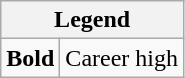<table class="wikitable mw-collapsible mw-collapsed">
<tr>
<th colspan="2">Legend</th>
</tr>
<tr>
<td><strong>Bold</strong></td>
<td>Career high</td>
</tr>
</table>
